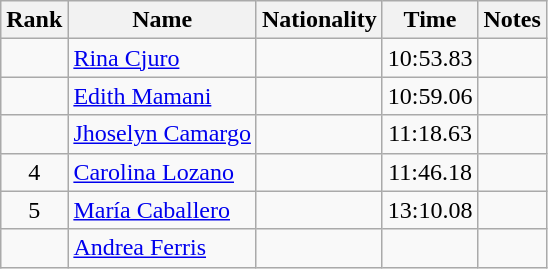<table class="wikitable sortable" style="text-align:center">
<tr>
<th>Rank</th>
<th>Name</th>
<th>Nationality</th>
<th>Time</th>
<th>Notes</th>
</tr>
<tr>
<td></td>
<td align=left><a href='#'>Rina Cjuro</a></td>
<td align=left></td>
<td>10:53.83</td>
<td></td>
</tr>
<tr>
<td></td>
<td align=left><a href='#'>Edith Mamani</a></td>
<td align=left></td>
<td>10:59.06</td>
<td></td>
</tr>
<tr>
<td></td>
<td align=left><a href='#'>Jhoselyn Camargo</a></td>
<td align=left></td>
<td>11:18.63</td>
<td></td>
</tr>
<tr>
<td>4</td>
<td align=left><a href='#'>Carolina Lozano</a></td>
<td align=left></td>
<td>11:46.18</td>
<td></td>
</tr>
<tr>
<td>5</td>
<td align=left><a href='#'>María Caballero</a></td>
<td align=left></td>
<td>13:10.08</td>
<td></td>
</tr>
<tr>
<td></td>
<td align=left><a href='#'>Andrea Ferris</a></td>
<td align=left></td>
<td></td>
<td></td>
</tr>
</table>
